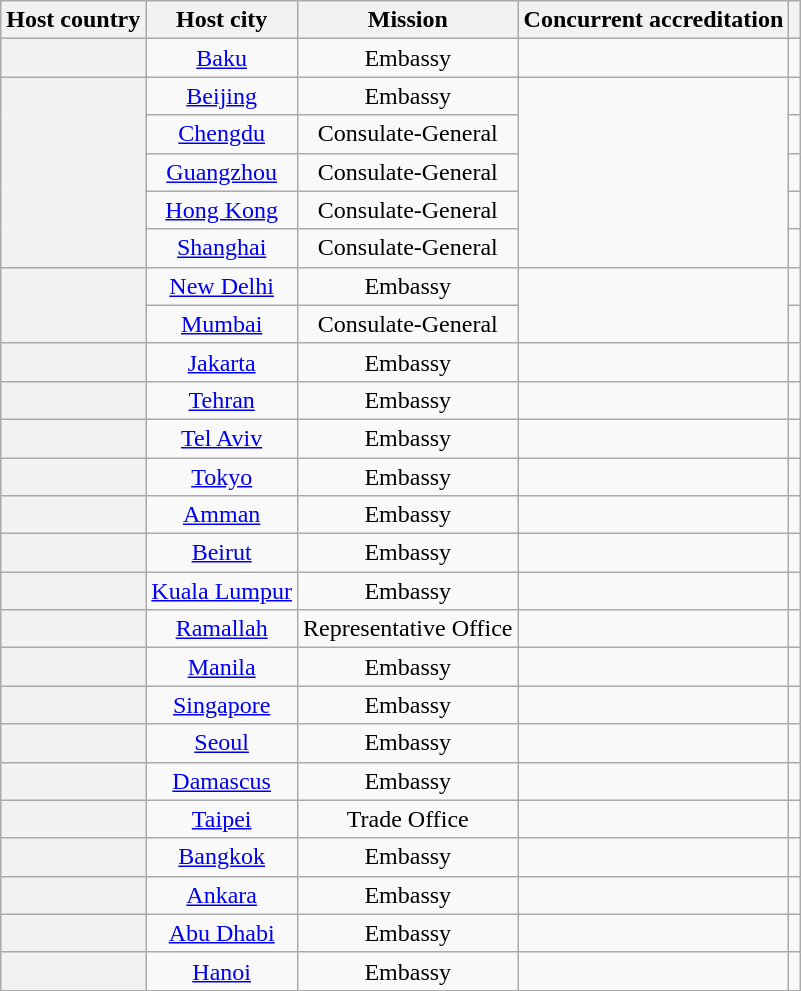<table class="wikitable plainrowheaders" style="text-align:center;">
<tr>
<th scope="col">Host country</th>
<th scope="col">Host city</th>
<th scope="col">Mission</th>
<th scope="col">Concurrent accreditation</th>
<th scope="col"></th>
</tr>
<tr>
<th scope="row"></th>
<td><a href='#'>Baku</a></td>
<td>Embassy</td>
<td></td>
<td></td>
</tr>
<tr>
<th scope="row" rowspan="5"></th>
<td><a href='#'>Beijing</a></td>
<td>Embassy</td>
<td rowspan="5"></td>
<td></td>
</tr>
<tr>
<td><a href='#'>Chengdu</a></td>
<td>Consulate-General</td>
<td></td>
</tr>
<tr>
<td><a href='#'>Guangzhou</a></td>
<td>Consulate-General</td>
<td></td>
</tr>
<tr>
<td><a href='#'>Hong Kong</a></td>
<td>Consulate-General</td>
<td></td>
</tr>
<tr>
<td><a href='#'>Shanghai</a></td>
<td>Consulate-General</td>
<td></td>
</tr>
<tr>
<th scope="row" rowspan="2"></th>
<td><a href='#'>New Delhi</a></td>
<td>Embassy</td>
<td rowspan="2"></td>
<td></td>
</tr>
<tr>
<td><a href='#'>Mumbai</a></td>
<td>Consulate-General</td>
<td></td>
</tr>
<tr>
<th scope="row"></th>
<td><a href='#'>Jakarta</a></td>
<td>Embassy</td>
<td></td>
<td></td>
</tr>
<tr>
<th scope="row"></th>
<td><a href='#'>Tehran</a></td>
<td>Embassy</td>
<td></td>
<td></td>
</tr>
<tr>
<th scope="row"></th>
<td><a href='#'>Tel Aviv</a></td>
<td>Embassy</td>
<td></td>
<td></td>
</tr>
<tr>
<th scope="row"></th>
<td><a href='#'>Tokyo</a></td>
<td>Embassy</td>
<td></td>
<td></td>
</tr>
<tr>
<th scope="row"></th>
<td><a href='#'>Amman</a></td>
<td>Embassy</td>
<td></td>
<td></td>
</tr>
<tr>
<th scope="row"></th>
<td><a href='#'>Beirut</a></td>
<td>Embassy</td>
<td></td>
<td></td>
</tr>
<tr>
<th scope="row"></th>
<td><a href='#'>Kuala Lumpur</a></td>
<td>Embassy</td>
<td></td>
<td></td>
</tr>
<tr>
<th scope="row"></th>
<td><a href='#'>Ramallah</a></td>
<td>Representative Office</td>
<td></td>
<td></td>
</tr>
<tr>
<th scope="row"></th>
<td><a href='#'>Manila</a></td>
<td>Embassy</td>
<td></td>
<td></td>
</tr>
<tr>
<th scope="row"></th>
<td><a href='#'>Singapore</a></td>
<td>Embassy</td>
<td></td>
<td></td>
</tr>
<tr>
<th scope="row"></th>
<td><a href='#'>Seoul</a></td>
<td>Embassy</td>
<td></td>
<td></td>
</tr>
<tr>
<th scope="row"></th>
<td><a href='#'>Damascus</a></td>
<td>Embassy</td>
<td></td>
<td></td>
</tr>
<tr>
<th scope="row"></th>
<td><a href='#'>Taipei</a></td>
<td>Trade Office</td>
<td></td>
<td></td>
</tr>
<tr>
<th scope="row"></th>
<td><a href='#'>Bangkok</a></td>
<td>Embassy</td>
<td></td>
<td></td>
</tr>
<tr>
<th scope="row"></th>
<td><a href='#'>Ankara</a></td>
<td>Embassy</td>
<td></td>
<td></td>
</tr>
<tr>
<th scope="row"></th>
<td><a href='#'>Abu Dhabi</a></td>
<td>Embassy</td>
<td></td>
<td></td>
</tr>
<tr>
<th scope="row"></th>
<td><a href='#'>Hanoi</a></td>
<td>Embassy</td>
<td></td>
<td></td>
</tr>
</table>
